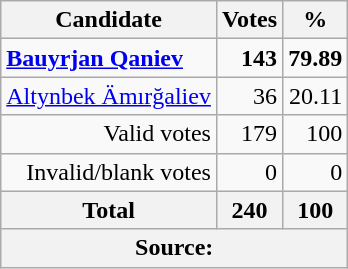<table class="wikitable" style="text-align:right">
<tr>
<th>Candidate</th>
<th>Votes</th>
<th>%</th>
</tr>
<tr>
<td align="left"><strong><a href='#'>Bauyrjan Qaniev</a></strong></td>
<td><strong>143</strong></td>
<td><strong>79.89</strong></td>
</tr>
<tr>
<td align="left"><a href='#'>Altynbek Ämırğaliev</a></td>
<td>36</td>
<td>20.11</td>
</tr>
<tr>
<td>Valid votes</td>
<td>179</td>
<td>100</td>
</tr>
<tr>
<td>Invalid/blank votes</td>
<td>0</td>
<td>0</td>
</tr>
<tr>
<th>Total</th>
<th>240</th>
<th>100</th>
</tr>
<tr>
<th colspan="3">Source: </th>
</tr>
</table>
